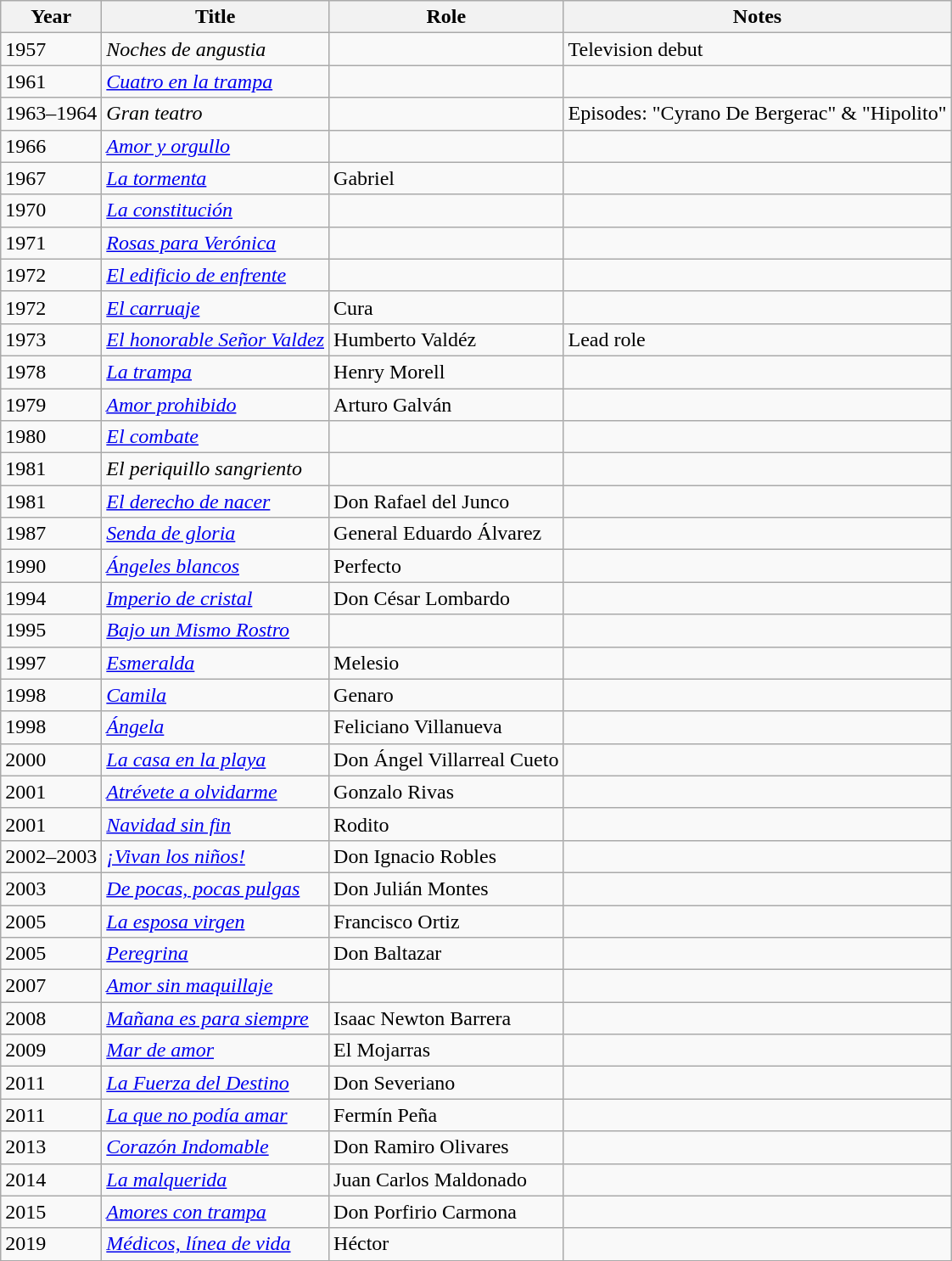<table class="wikitable sortable">
<tr>
<th>Year</th>
<th>Title</th>
<th>Role</th>
<th>Notes</th>
</tr>
<tr>
<td>1957</td>
<td><em>Noches de angustia</em></td>
<td></td>
<td>Television debut</td>
</tr>
<tr>
<td>1961</td>
<td><em><a href='#'>Cuatro en la trampa</a></em></td>
<td></td>
<td></td>
</tr>
<tr>
<td>1963–1964</td>
<td><em>Gran teatro</em></td>
<td></td>
<td>Episodes: "Cyrano De Bergerac" & "Hipolito"</td>
</tr>
<tr>
<td>1966</td>
<td><em><a href='#'>Amor y orgullo</a></em></td>
<td></td>
<td></td>
</tr>
<tr>
<td>1967</td>
<td><em><a href='#'>La tormenta</a></em></td>
<td>Gabriel</td>
<td></td>
</tr>
<tr>
<td>1970</td>
<td><em><a href='#'>La constitución</a></em></td>
<td></td>
<td></td>
</tr>
<tr>
<td>1971</td>
<td><em><a href='#'>Rosas para Verónica</a></em></td>
<td></td>
<td></td>
</tr>
<tr>
<td>1972</td>
<td><em><a href='#'>El edificio de enfrente</a></em></td>
<td></td>
<td></td>
</tr>
<tr>
<td>1972</td>
<td><em><a href='#'>El carruaje</a></em></td>
<td>Cura</td>
<td></td>
</tr>
<tr>
<td>1973</td>
<td><em><a href='#'>El honorable Señor Valdez</a></em></td>
<td>Humberto Valdéz</td>
<td>Lead role</td>
</tr>
<tr>
<td>1978</td>
<td><em><a href='#'>La trampa</a></em></td>
<td>Henry Morell</td>
<td></td>
</tr>
<tr>
<td>1979</td>
<td><em><a href='#'>Amor prohibido</a></em></td>
<td>Arturo Galván</td>
<td></td>
</tr>
<tr>
<td>1980</td>
<td><em><a href='#'>El combate</a></em></td>
<td></td>
<td></td>
</tr>
<tr>
<td>1981</td>
<td><em>El periquillo sangriento</em></td>
<td></td>
<td></td>
</tr>
<tr>
<td>1981</td>
<td><em><a href='#'>El derecho de nacer</a></em></td>
<td>Don Rafael del Junco</td>
<td></td>
</tr>
<tr>
<td>1987</td>
<td><em><a href='#'>Senda de gloria</a></em></td>
<td>General Eduardo Álvarez</td>
<td></td>
</tr>
<tr>
<td>1990</td>
<td><em><a href='#'>Ángeles blancos</a></em></td>
<td>Perfecto</td>
<td></td>
</tr>
<tr>
<td>1994</td>
<td><em><a href='#'>Imperio de cristal</a></em></td>
<td>Don César Lombardo</td>
<td></td>
</tr>
<tr>
<td>1995</td>
<td><em><a href='#'>Bajo un Mismo Rostro</a></em></td>
<td></td>
</tr>
<tr>
<td>1997</td>
<td><em><a href='#'>Esmeralda</a></em></td>
<td>Melesio</td>
<td></td>
</tr>
<tr>
<td>1998</td>
<td><em><a href='#'>Camila</a></em></td>
<td>Genaro</td>
<td></td>
</tr>
<tr>
<td>1998</td>
<td><em><a href='#'>Ángela</a></em></td>
<td>Feliciano Villanueva</td>
<td></td>
</tr>
<tr>
<td>2000</td>
<td><em><a href='#'>La casa en la playa</a></em></td>
<td>Don Ángel Villarreal Cueto</td>
<td></td>
</tr>
<tr>
<td>2001</td>
<td><em><a href='#'>Atrévete a olvidarme</a></em></td>
<td>Gonzalo Rivas</td>
<td></td>
</tr>
<tr>
<td>2001</td>
<td><em><a href='#'>Navidad sin fin</a></em></td>
<td>Rodito</td>
<td></td>
</tr>
<tr>
<td>2002–2003</td>
<td><em><a href='#'>¡Vivan los niños!</a></em></td>
<td>Don Ignacio Robles</td>
<td></td>
</tr>
<tr>
<td>2003</td>
<td><em><a href='#'>De pocas, pocas pulgas</a></em></td>
<td>Don Julián Montes</td>
<td></td>
</tr>
<tr>
<td>2005</td>
<td><em><a href='#'>La esposa virgen</a></em></td>
<td>Francisco Ortiz</td>
<td></td>
</tr>
<tr>
<td>2005</td>
<td><em><a href='#'>Peregrina</a></em></td>
<td>Don Baltazar</td>
<td></td>
</tr>
<tr>
<td>2007</td>
<td><em><a href='#'>Amor sin maquillaje</a></em></td>
<td></td>
</tr>
<tr>
<td>2008</td>
<td><em><a href='#'>Mañana es para siempre</a></em></td>
<td>Isaac Newton Barrera</td>
<td></td>
</tr>
<tr>
<td>2009</td>
<td><em><a href='#'>Mar de amor</a></em></td>
<td>El Mojarras</td>
<td></td>
</tr>
<tr>
<td>2011</td>
<td><em><a href='#'>La Fuerza del Destino</a></em></td>
<td>Don Severiano</td>
</tr>
<tr>
<td>2011</td>
<td><em><a href='#'>La que no podía amar</a></em></td>
<td>Fermín Peña</td>
<td></td>
</tr>
<tr>
<td>2013</td>
<td><em><a href='#'>Corazón Indomable</a></em></td>
<td>Don Ramiro Olivares</td>
<td></td>
</tr>
<tr>
<td>2014</td>
<td><em><a href='#'>La malquerida</a></em></td>
<td>Juan Carlos Maldonado</td>
<td></td>
</tr>
<tr>
<td>2015</td>
<td><em><a href='#'>Amores con trampa</a></em></td>
<td>Don Porfirio Carmona</td>
<td></td>
</tr>
<tr>
<td>2019</td>
<td><em><a href='#'>Médicos, línea de vida</a></em></td>
<td>Héctor</td>
<td></td>
</tr>
<tr>
</tr>
</table>
